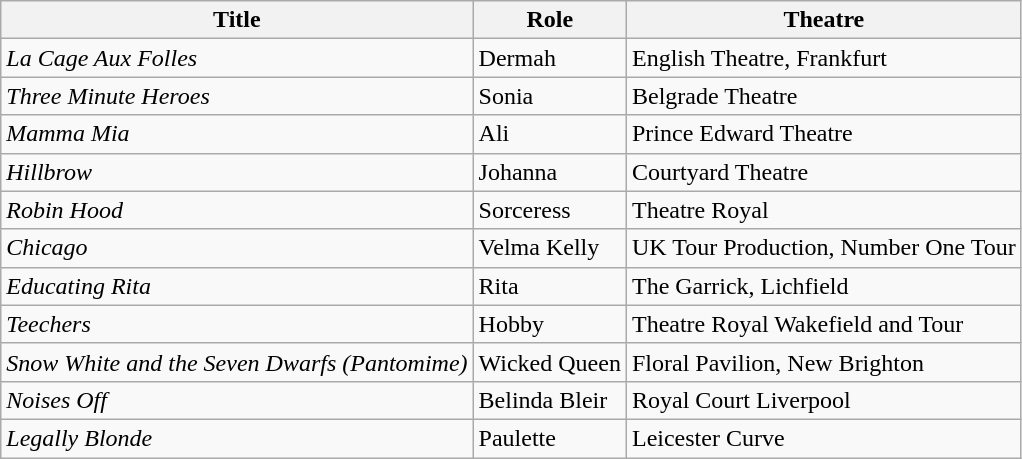<table class="wikitable sortable">
<tr>
<th>Title</th>
<th>Role</th>
<th>Theatre</th>
</tr>
<tr>
<td><em>La Cage Aux Folles</em></td>
<td>Dermah</td>
<td>English Theatre, Frankfurt</td>
</tr>
<tr>
<td><em>Three Minute Heroes</em></td>
<td>Sonia</td>
<td>Belgrade Theatre</td>
</tr>
<tr>
<td><em>Mamma Mia</em></td>
<td>Ali</td>
<td>Prince Edward Theatre</td>
</tr>
<tr>
<td><em>Hillbrow</em></td>
<td>Johanna</td>
<td>Courtyard Theatre</td>
</tr>
<tr>
<td><em>Robin Hood</em></td>
<td>Sorceress</td>
<td>Theatre Royal</td>
</tr>
<tr>
<td><em>Chicago</em></td>
<td>Velma Kelly</td>
<td>UK Tour Production, Number One Tour</td>
</tr>
<tr>
<td><em>Educating Rita</em></td>
<td>Rita</td>
<td>The Garrick, Lichfield</td>
</tr>
<tr>
<td><em>Teechers</em></td>
<td>Hobby</td>
<td>Theatre Royal Wakefield and Tour</td>
</tr>
<tr>
<td><em>Snow White and the Seven Dwarfs (Pantomime)</em></td>
<td>Wicked Queen</td>
<td>Floral Pavilion, New Brighton</td>
</tr>
<tr>
<td><em>Noises Off</em></td>
<td>Belinda Bleir</td>
<td>Royal Court Liverpool</td>
</tr>
<tr>
<td><em>Legally Blonde</em></td>
<td>Paulette</td>
<td>Leicester Curve</td>
</tr>
</table>
